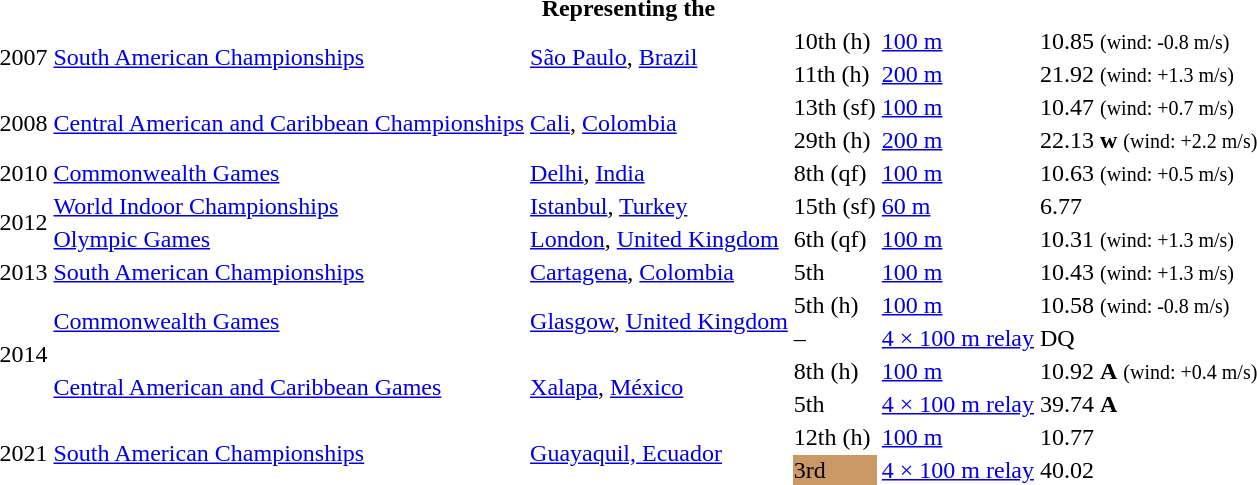<table>
<tr>
<th colspan="6">Representing the </th>
</tr>
<tr>
<td rowspan=2>2007</td>
<td rowspan=2><a href='#'>South American Championships</a></td>
<td rowspan=2><a href='#'>São Paulo</a>, <a href='#'>Brazil</a></td>
<td>10th (h)</td>
<td><a href='#'>100 m</a></td>
<td>10.85 <small>(wind: -0.8 m/s)</small></td>
</tr>
<tr>
<td>11th (h)</td>
<td><a href='#'>200 m</a></td>
<td>21.92 <small>(wind: +1.3 m/s)</small></td>
</tr>
<tr>
<td rowspan=2>2008</td>
<td rowspan=2><a href='#'>Central American and Caribbean Championships</a></td>
<td rowspan=2><a href='#'>Cali</a>, <a href='#'>Colombia</a></td>
<td>13th (sf)</td>
<td><a href='#'>100 m</a></td>
<td>10.47 <small>(wind: +0.7 m/s)</small></td>
</tr>
<tr>
<td>29th (h)</td>
<td><a href='#'>200 m</a></td>
<td>22.13 <strong>w</strong> <small>(wind: +2.2 m/s)</small></td>
</tr>
<tr>
<td>2010</td>
<td><a href='#'>Commonwealth Games</a></td>
<td><a href='#'>Delhi</a>, <a href='#'>India</a></td>
<td>8th (qf)</td>
<td><a href='#'>100 m</a></td>
<td>10.63 <small>(wind: +0.5 m/s)</small></td>
</tr>
<tr>
<td rowspan=2>2012</td>
<td><a href='#'>World Indoor Championships</a></td>
<td><a href='#'>Istanbul</a>, <a href='#'>Turkey</a></td>
<td>15th (sf)</td>
<td><a href='#'>60 m</a></td>
<td>6.77</td>
</tr>
<tr>
<td><a href='#'>Olympic Games</a></td>
<td><a href='#'>London</a>, <a href='#'>United Kingdom</a></td>
<td>6th (qf)</td>
<td><a href='#'>100 m</a></td>
<td>10.31 <small>(wind: +1.3 m/s)</small></td>
</tr>
<tr>
<td>2013</td>
<td><a href='#'>South American Championships</a></td>
<td><a href='#'>Cartagena</a>, <a href='#'>Colombia</a></td>
<td>5th</td>
<td><a href='#'>100 m</a></td>
<td>10.43 <small>(wind: +1.3 m/s)</small></td>
</tr>
<tr>
<td rowspan=4>2014</td>
<td rowspan=2><a href='#'>Commonwealth Games</a></td>
<td rowspan=2><a href='#'>Glasgow</a>, <a href='#'>United Kingdom</a></td>
<td>5th (h)</td>
<td><a href='#'>100 m</a></td>
<td>10.58 <small>(wind: -0.8 m/s)</small></td>
</tr>
<tr>
<td>–</td>
<td><a href='#'>4 × 100 m relay</a></td>
<td>DQ</td>
</tr>
<tr>
<td rowspan=2><a href='#'>Central American and Caribbean Games</a></td>
<td rowspan=2><a href='#'>Xalapa</a>, <a href='#'>México</a></td>
<td>8th (h)</td>
<td><a href='#'>100 m</a></td>
<td>10.92  <strong>A</strong> <small>(wind: +0.4 m/s)</small></td>
</tr>
<tr>
<td>5th</td>
<td><a href='#'>4 × 100 m relay</a></td>
<td>39.74 <strong>A</strong></td>
</tr>
<tr>
<td rowspan=2>2021</td>
<td rowspan=2><a href='#'>South American Championships</a></td>
<td rowspan=2><a href='#'>Guayaquil, Ecuador</a></td>
<td>12th (h)</td>
<td><a href='#'>100 m</a></td>
<td>10.77</td>
</tr>
<tr>
<td bgcolor=cc9966>3rd</td>
<td><a href='#'>4 × 100 m relay</a></td>
<td>40.02</td>
</tr>
</table>
